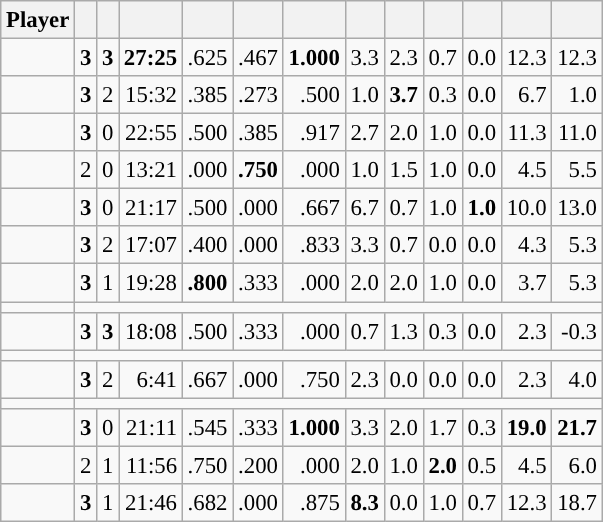<table class="wikitable sortable" style="font-size:95%; text-align:right;">
<tr>
<th>Player</th>
<th></th>
<th></th>
<th></th>
<th></th>
<th></th>
<th></th>
<th></th>
<th></th>
<th></th>
<th></th>
<th></th>
<th></th>
</tr>
<tr>
<td><strong></strong></td>
<td><strong>3</strong></td>
<td><strong>3</strong></td>
<td><strong>27:25</strong></td>
<td>.625 </td>
<td>.467 </td>
<td><strong>1.000</strong> </td>
<td>3.3</td>
<td>2.3</td>
<td>0.7</td>
<td>0.0</td>
<td>12.3</td>
<td>12.3</td>
</tr>
<tr>
<td><strong></strong></td>
<td><strong>3</strong></td>
<td>2</td>
<td>15:32</td>
<td>.385 </td>
<td>.273 </td>
<td>.500 </td>
<td>1.0</td>
<td><strong>3.7</strong></td>
<td>0.3</td>
<td>0.0</td>
<td>6.7</td>
<td>1.0</td>
</tr>
<tr>
<td><strong></strong></td>
<td><strong>3</strong></td>
<td>0</td>
<td>22:55</td>
<td>.500 </td>
<td>.385 </td>
<td>.917 </td>
<td>2.7</td>
<td>2.0</td>
<td>1.0</td>
<td>0.0</td>
<td>11.3</td>
<td>11.0</td>
</tr>
<tr>
<td><strong></strong></td>
<td>2</td>
<td>0</td>
<td>13:21</td>
<td>.000 </td>
<td><strong>.750</strong> </td>
<td>.000</td>
<td>1.0</td>
<td>1.5</td>
<td>1.0</td>
<td>0.0</td>
<td>4.5</td>
<td>5.5</td>
</tr>
<tr>
<td><strong></strong></td>
<td><strong>3</strong></td>
<td>0</td>
<td>21:17</td>
<td>.500 </td>
<td>.000 </td>
<td>.667 </td>
<td>6.7</td>
<td>0.7</td>
<td>1.0</td>
<td><strong>1.0</strong></td>
<td>10.0</td>
<td>13.0</td>
</tr>
<tr>
<td><strong></strong></td>
<td><strong>3</strong></td>
<td>2</td>
<td>17:07</td>
<td>.400 </td>
<td>.000 </td>
<td>.833 </td>
<td>3.3</td>
<td>0.7</td>
<td>0.0</td>
<td>0.0</td>
<td>4.3</td>
<td>5.3</td>
</tr>
<tr>
<td><strong></strong></td>
<td><strong>3</strong></td>
<td>1</td>
<td>19:28</td>
<td><strong>.800</strong> </td>
<td>.333 </td>
<td>.000 </td>
<td>2.0</td>
<td>2.0</td>
<td>1.0</td>
<td>0.0</td>
<td>3.7</td>
<td>5.3</td>
</tr>
<tr>
<td><strong></strong></td>
<td colspan=12 data-sort-value="-50"></td>
</tr>
<tr>
<td><strong></strong></td>
<td><strong>3</strong></td>
<td><strong>3</strong></td>
<td>18:08</td>
<td>.500 </td>
<td>.333 </td>
<td>.000 </td>
<td>0.7</td>
<td>1.3</td>
<td>0.3</td>
<td>0.0</td>
<td>2.3</td>
<td>-0.3</td>
</tr>
<tr>
<td><strong></strong></td>
<td colspan=12 data-sort-value="-50"></td>
</tr>
<tr>
<td><strong></strong></td>
<td><strong>3</strong></td>
<td>2</td>
<td>6:41</td>
<td>.667 </td>
<td>.000 </td>
<td>.750 </td>
<td>2.3</td>
<td>0.0</td>
<td>0.0</td>
<td>0.0</td>
<td>2.3</td>
<td>4.0</td>
</tr>
<tr>
<td><strong></strong></td>
<td colspan=12 data-sort-value="-50"></td>
</tr>
<tr>
<td><strong></strong></td>
<td><strong>3</strong></td>
<td>0</td>
<td>21:11</td>
<td>.545 </td>
<td>.333 </td>
<td><strong>1.000</strong> </td>
<td>3.3</td>
<td>2.0</td>
<td>1.7</td>
<td>0.3</td>
<td><strong>19.0</strong></td>
<td><strong>21.7</strong></td>
</tr>
<tr>
<td><strong></strong></td>
<td>2</td>
<td>1</td>
<td>11:56</td>
<td>.750 </td>
<td>.200 </td>
<td>.000 </td>
<td>2.0</td>
<td>1.0</td>
<td><strong>2.0</strong></td>
<td>0.5</td>
<td>4.5</td>
<td>6.0</td>
</tr>
<tr>
<td><strong></strong></td>
<td><strong>3</strong></td>
<td>1</td>
<td>21:46</td>
<td>.682 </td>
<td>.000 </td>
<td>.875 </td>
<td><strong>8.3</strong></td>
<td>0.0</td>
<td>1.0</td>
<td>0.7</td>
<td>12.3</td>
<td>18.7</td>
</tr>
</table>
